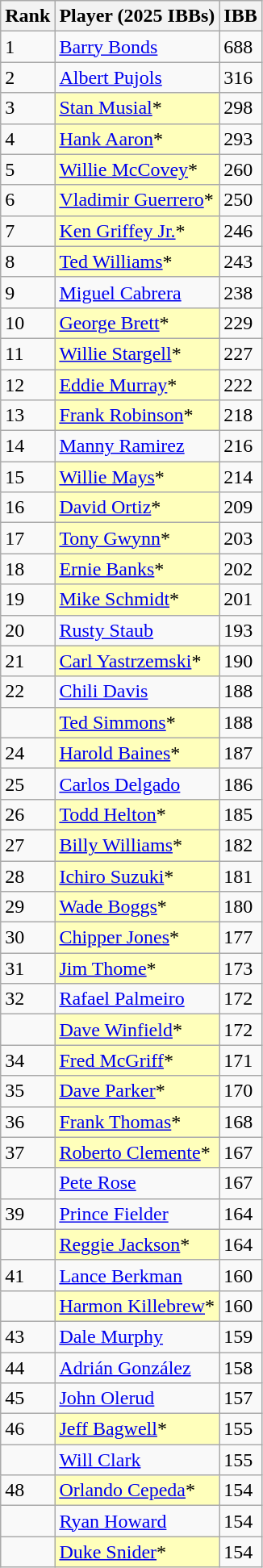<table class="wikitable" style="float:left;">
<tr style="white-space:nowrap;">
<th>Rank</th>
<th>Player (2025 IBBs)</th>
<th>IBB</th>
</tr>
<tr>
<td>1</td>
<td><a href='#'>Barry Bonds</a></td>
<td>688</td>
</tr>
<tr>
<td>2</td>
<td><a href='#'>Albert Pujols</a></td>
<td>316</td>
</tr>
<tr>
<td>3</td>
<td style="background:#ffffbb;"><a href='#'>Stan Musial</a>*</td>
<td>298</td>
</tr>
<tr>
<td>4</td>
<td style="background:#ffffbb;"><a href='#'>Hank Aaron</a>*</td>
<td>293</td>
</tr>
<tr>
<td>5</td>
<td style="background:#ffffbb;"><a href='#'>Willie McCovey</a>*</td>
<td>260</td>
</tr>
<tr>
<td>6</td>
<td style="background:#ffffbb;"><a href='#'>Vladimir Guerrero</a>*</td>
<td>250</td>
</tr>
<tr>
<td>7</td>
<td style="background:#ffffbb;"><a href='#'>Ken Griffey Jr.</a>*</td>
<td>246</td>
</tr>
<tr>
<td>8</td>
<td style="background:#ffffbb;"><a href='#'>Ted Williams</a>*</td>
<td>243</td>
</tr>
<tr>
<td>9</td>
<td><a href='#'>Miguel Cabrera</a></td>
<td>238</td>
</tr>
<tr>
<td>10</td>
<td style="background:#ffffbb;"><a href='#'>George Brett</a>*</td>
<td>229</td>
</tr>
<tr>
<td>11</td>
<td style="background:#ffffbb;"><a href='#'>Willie Stargell</a>*</td>
<td>227</td>
</tr>
<tr>
<td>12</td>
<td style="background:#ffffbb;"><a href='#'>Eddie Murray</a>*</td>
<td>222</td>
</tr>
<tr>
<td>13</td>
<td style="background:#ffffbb;"><a href='#'>Frank Robinson</a>*</td>
<td>218</td>
</tr>
<tr>
<td>14</td>
<td><a href='#'>Manny Ramirez</a></td>
<td>216</td>
</tr>
<tr>
<td>15</td>
<td style="background:#ffffbb;"><a href='#'>Willie Mays</a>*</td>
<td>214</td>
</tr>
<tr>
<td>16</td>
<td style="background:#ffffbb;"><a href='#'>David Ortiz</a>*</td>
<td>209</td>
</tr>
<tr>
<td>17</td>
<td style="background:#ffffbb;"><a href='#'>Tony Gwynn</a>*</td>
<td>203</td>
</tr>
<tr>
<td>18</td>
<td style="background:#ffffbb;"><a href='#'>Ernie Banks</a>*</td>
<td>202</td>
</tr>
<tr>
<td>19</td>
<td style="background:#ffffbb;"><a href='#'>Mike Schmidt</a>*</td>
<td>201</td>
</tr>
<tr>
<td>20</td>
<td><a href='#'>Rusty Staub</a></td>
<td>193</td>
</tr>
<tr>
<td>21</td>
<td style="background:#ffffbb;"><a href='#'>Carl Yastrzemski</a>*</td>
<td>190</td>
</tr>
<tr>
<td>22</td>
<td><a href='#'>Chili Davis</a></td>
<td>188</td>
</tr>
<tr>
<td></td>
<td style="background:#ffffbb;"><a href='#'>Ted Simmons</a>*</td>
<td>188</td>
</tr>
<tr>
<td>24</td>
<td style="background:#ffffbb;"><a href='#'>Harold Baines</a>*</td>
<td>187</td>
</tr>
<tr>
<td>25</td>
<td><a href='#'>Carlos Delgado</a></td>
<td>186</td>
</tr>
<tr>
<td>26</td>
<td style="background:#ffffbb;"><a href='#'>Todd Helton</a>*</td>
<td>185</td>
</tr>
<tr>
<td>27</td>
<td style="background:#ffffbb;"><a href='#'>Billy Williams</a>*</td>
<td>182</td>
</tr>
<tr>
<td>28</td>
<td style="background:#ffffbb;"><a href='#'>Ichiro Suzuki</a>*</td>
<td>181</td>
</tr>
<tr>
<td>29</td>
<td style="background:#ffffbb;"><a href='#'>Wade Boggs</a>*</td>
<td>180</td>
</tr>
<tr>
<td>30</td>
<td style="background:#ffffbb;"><a href='#'>Chipper Jones</a>*</td>
<td>177</td>
</tr>
<tr>
<td>31</td>
<td style="background:#ffffbb;"><a href='#'>Jim Thome</a>*</td>
<td>173</td>
</tr>
<tr>
<td>32</td>
<td><a href='#'>Rafael Palmeiro</a></td>
<td>172</td>
</tr>
<tr>
<td></td>
<td style="background:#ffffbb;"><a href='#'>Dave Winfield</a>*</td>
<td>172</td>
</tr>
<tr>
<td>34</td>
<td style="background:#ffffbb;"><a href='#'>Fred McGriff</a>*</td>
<td>171</td>
</tr>
<tr>
<td>35</td>
<td style="background:#ffffbb;"><a href='#'>Dave Parker</a>*</td>
<td>170</td>
</tr>
<tr>
<td>36</td>
<td style="background:#ffffbb;"><a href='#'>Frank Thomas</a>*</td>
<td>168</td>
</tr>
<tr>
<td>37</td>
<td style="background:#ffffbb;"><a href='#'>Roberto Clemente</a>*</td>
<td>167</td>
</tr>
<tr>
<td></td>
<td><a href='#'>Pete Rose</a></td>
<td>167</td>
</tr>
<tr>
<td>39</td>
<td><a href='#'>Prince Fielder</a></td>
<td>164</td>
</tr>
<tr>
<td></td>
<td style="background:#ffffbb;"><a href='#'>Reggie Jackson</a>*</td>
<td>164</td>
</tr>
<tr>
<td>41</td>
<td><a href='#'>Lance Berkman</a></td>
<td>160</td>
</tr>
<tr>
<td></td>
<td style="background:#ffffbb;"><a href='#'>Harmon Killebrew</a>*</td>
<td>160</td>
</tr>
<tr>
<td>43</td>
<td><a href='#'>Dale Murphy</a></td>
<td>159</td>
</tr>
<tr>
<td>44</td>
<td><a href='#'>Adrián González</a></td>
<td>158</td>
</tr>
<tr>
<td>45</td>
<td><a href='#'>John Olerud</a></td>
<td>157</td>
</tr>
<tr>
<td>46</td>
<td style="background:#ffffbb;"><a href='#'>Jeff Bagwell</a>*</td>
<td>155</td>
</tr>
<tr>
<td></td>
<td><a href='#'>Will Clark</a></td>
<td>155</td>
</tr>
<tr>
<td>48</td>
<td style="background:#ffffbb;"><a href='#'>Orlando Cepeda</a>*</td>
<td>154</td>
</tr>
<tr>
<td></td>
<td><a href='#'>Ryan Howard</a></td>
<td>154</td>
</tr>
<tr>
<td></td>
<td style="background:#ffffbb;"><a href='#'>Duke Snider</a>*</td>
<td>154</td>
</tr>
</table>
